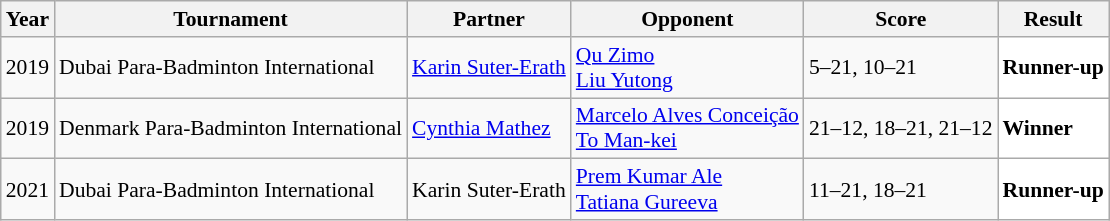<table class="sortable wikitable" style="font-size: 90%;">
<tr>
<th>Year</th>
<th>Tournament</th>
<th>Partner</th>
<th>Opponent</th>
<th>Score</th>
<th>Result</th>
</tr>
<tr>
<td align="center">2019</td>
<td align="left">Dubai Para-Badminton International</td>
<td> <a href='#'>Karin Suter-Erath</a></td>
<td align="left"> <a href='#'>Qu Zimo</a><br> <a href='#'>Liu Yutong</a></td>
<td align="left">5–21, 10–21</td>
<td style="text-align:left; background:white"> <strong>Runner-up</strong></td>
</tr>
<tr>
<td align="center">2019</td>
<td align="left">Denmark Para-Badminton International</td>
<td> <a href='#'>Cynthia Mathez</a></td>
<td align="left"> <a href='#'>Marcelo Alves Conceição</a><br> <a href='#'>To Man-kei</a></td>
<td align="left">21–12, 18–21, 21–12</td>
<td style="text-align:left; background:white"> <strong>Winner</strong></td>
</tr>
<tr>
<td align="center">2021</td>
<td align="left">Dubai Para-Badminton International</td>
<td> Karin Suter-Erath</td>
<td align="left"> <a href='#'>Prem Kumar Ale</a><br> <a href='#'>Tatiana Gureeva</a></td>
<td align="left">11–21, 18–21</td>
<td style="text-align:left; background:white"> <strong>Runner-up</strong></td>
</tr>
</table>
